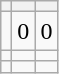<table class="wikitable">
<tr>
<th></th>
<th></th>
<th></th>
</tr>
<tr>
<td></td>
<td>0</td>
<td>0</td>
</tr>
<tr>
<td></td>
<td></td>
<td></td>
</tr>
<tr>
<td></td>
<td></td>
<td></td>
</tr>
</table>
